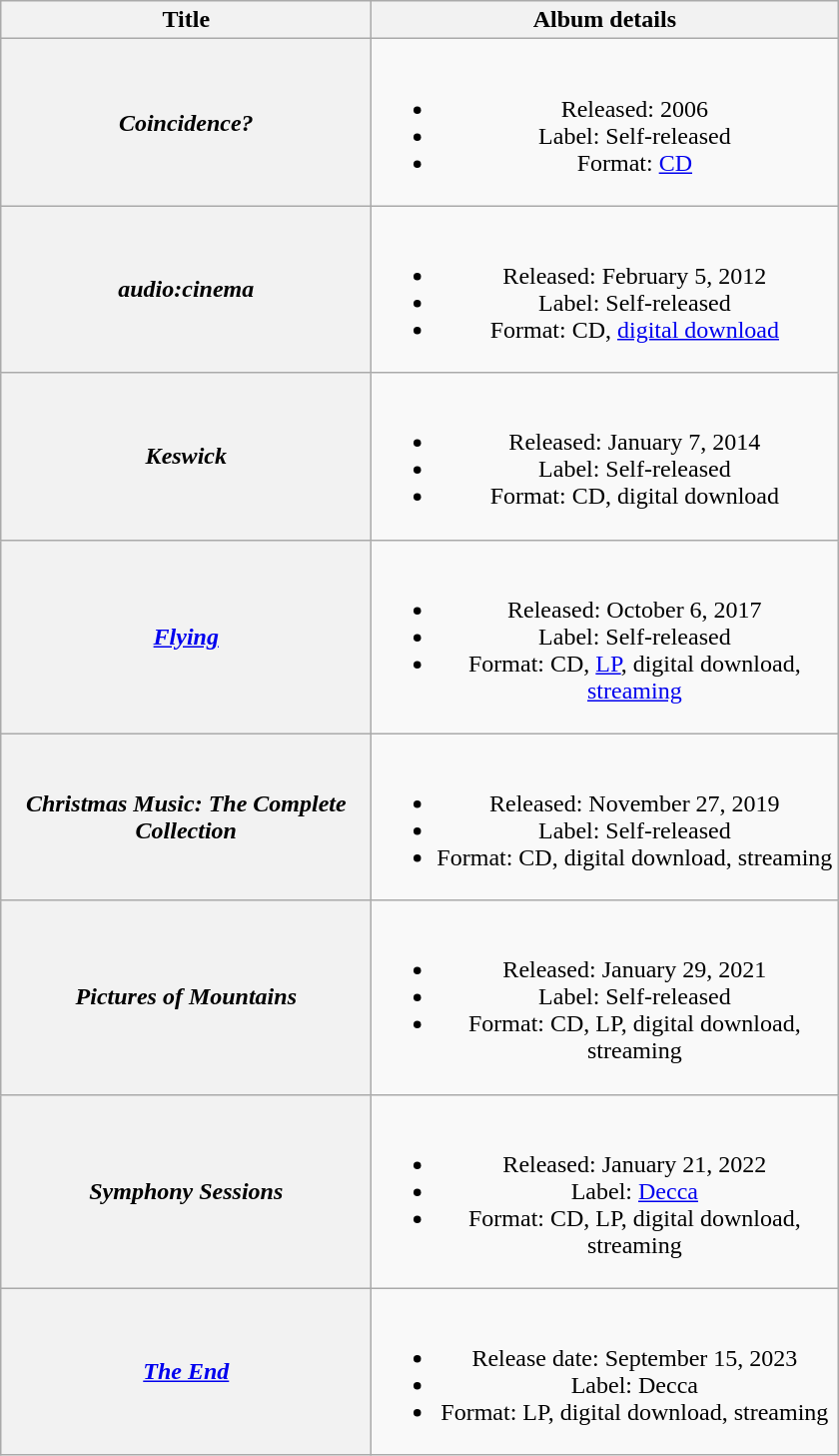<table class="wikitable plainrowheaders" style="text-align:center">
<tr>
<th scope="col" style="width:15em;">Title</th>
<th scope="col" style="width:19em;">Album details</th>
</tr>
<tr>
<th scope="row"><em>Coincidence?</em></th>
<td><br><ul><li>Released: 2006</li><li>Label: Self-released</li><li>Format: <a href='#'>CD</a></li></ul></td>
</tr>
<tr>
<th scope="row"><em>audio:cinema</em></th>
<td><br><ul><li>Released: February 5, 2012</li><li>Label: Self-released</li><li>Format: CD, <a href='#'>digital download</a></li></ul></td>
</tr>
<tr>
<th scope="row"><em>Keswick</em></th>
<td><br><ul><li>Released: January 7, 2014</li><li>Label: Self-released</li><li>Format: CD, digital download</li></ul></td>
</tr>
<tr>
<th scope="row"><em><a href='#'>Flying</a></em></th>
<td><br><ul><li>Released: October 6, 2017</li><li>Label: Self-released</li><li>Format: CD, <a href='#'>LP</a>, digital download, <a href='#'>streaming</a></li></ul></td>
</tr>
<tr>
<th scope="row"><em>Christmas Music: The Complete Collection</em></th>
<td><br><ul><li>Released: November 27, 2019</li><li>Label: Self-released</li><li>Format: CD, digital download, streaming</li></ul></td>
</tr>
<tr>
<th scope="row"><em>Pictures of Mountains</em></th>
<td><br><ul><li>Released: January 29, 2021</li><li>Label: Self-released</li><li>Format: CD, LP, digital download, streaming</li></ul></td>
</tr>
<tr>
<th scope="row"><em>Symphony Sessions</em></th>
<td><br><ul><li>Released: January 21, 2022</li><li>Label: <a href='#'>Decca</a></li><li>Format: CD, LP, digital download, streaming</li></ul></td>
</tr>
<tr>
<th scope="row"><em><a href='#'>The End</a></em></th>
<td><br><ul><li>Release date: September 15, 2023</li><li>Label: Decca</li><li>Format: LP, digital download, streaming</li></ul></td>
</tr>
</table>
